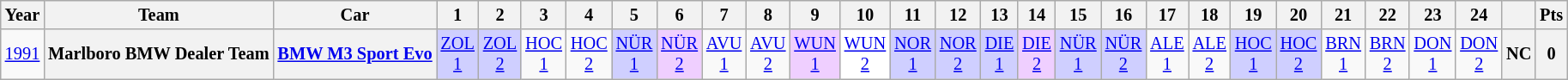<table class="wikitable" border="1" style="text-align:center; font-size:85%;">
<tr>
<th>Year</th>
<th>Team</th>
<th>Car</th>
<th>1</th>
<th>2</th>
<th>3</th>
<th>4</th>
<th>5</th>
<th>6</th>
<th>7</th>
<th>8</th>
<th>9</th>
<th>10</th>
<th>11</th>
<th>12</th>
<th>13</th>
<th>14</th>
<th>15</th>
<th>16</th>
<th>17</th>
<th>18</th>
<th>19</th>
<th>20</th>
<th>21</th>
<th>22</th>
<th>23</th>
<th>24</th>
<th></th>
<th>Pts</th>
</tr>
<tr>
<td><a href='#'>1991</a></td>
<th>Marlboro BMW Dealer Team</th>
<th><a href='#'>BMW M3 Sport Evo</a></th>
<td style="background:#CFCFFF;"><a href='#'>ZOL<br>1</a><br></td>
<td style="background:#CFCFFF;"><a href='#'>ZOL<br>2</a><br></td>
<td><a href='#'>HOC<br>1</a></td>
<td><a href='#'>HOC<br>2</a></td>
<td style="background:#CFCFFF;"><a href='#'>NÜR<br>1</a><br></td>
<td style="background:#EFCFFF;"><a href='#'>NÜR<br>2</a><br></td>
<td><a href='#'>AVU<br>1</a></td>
<td><a href='#'>AVU<br>2</a></td>
<td style="background:#EFCFFF;"><a href='#'>WUN<br>1</a><br></td>
<td style="background:#FFFFFF;"><a href='#'>WUN<br>2</a><br></td>
<td style="background:#CFCFFF;"><a href='#'>NOR<br>1</a><br></td>
<td style="background:#CFCFFF;"><a href='#'>NOR<br>2</a><br></td>
<td style="background:#CFCFFF;"><a href='#'>DIE<br>1</a><br></td>
<td style="background:#EFCFFF;"><a href='#'>DIE<br>2</a><br></td>
<td style="background:#CFCFFF;"><a href='#'>NÜR<br>1</a><br></td>
<td style="background:#CFCFFF;"><a href='#'>NÜR<br>2</a><br></td>
<td><a href='#'>ALE<br>1</a></td>
<td><a href='#'>ALE<br>2</a></td>
<td style="background:#CFCFFF;"><a href='#'>HOC<br>1</a><br></td>
<td style="background:#CFCFFF;"><a href='#'>HOC<br>2</a><br></td>
<td><a href='#'>BRN<br>1</a></td>
<td><a href='#'>BRN<br>2</a></td>
<td><a href='#'>DON<br>1</a></td>
<td><a href='#'>DON<br>2</a></td>
<th>NC</th>
<th>0</th>
</tr>
</table>
